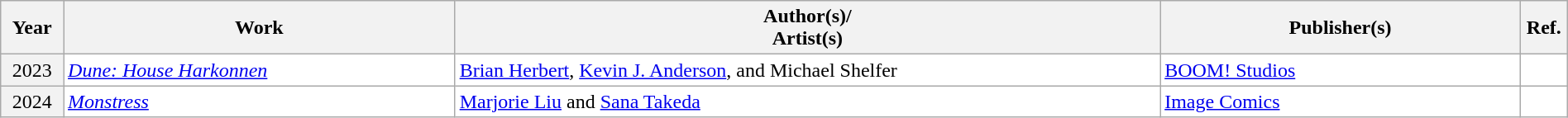<table class="sortable wikitable" width="100%" cellpadding="5" style="margin: 1em auto 1em auto">
<tr>
<th width="4%" scope="col">Year</th>
<th width="25%" scope="col">Work</th>
<th width="45%" scope="col" class="unsortable">Author(s)/<br>Artist(s)</th>
<th width="23%" scope="col" class="unsortable">Publisher(s)</th>
<th width="3%" scope="col" class="unsortable">Ref.</th>
</tr>
<tr style="background:#FFFFFF;">
<th scope="row" align="center" rowspan="1" style="font-weight:normal;">2023</th>
<td><em><a href='#'>Dune: House Harkonnen</a></em></td>
<td><a href='#'>Brian Herbert</a>, <a href='#'>Kevin J. Anderson</a>, and Michael Shelfer</td>
<td><a href='#'>BOOM! Studios</a></td>
<td align="center"></td>
</tr>
<tr style="background:#FFFFFF;">
<th scope="row" align="center" rowspan="1" style="font-weight:normal;">2024</th>
<td><em><a href='#'>Monstress</a></em></td>
<td><a href='#'>Marjorie Liu</a> and <a href='#'>Sana Takeda</a></td>
<td><a href='#'>Image Comics</a></td>
<td align="center"></td>
</tr>
</table>
